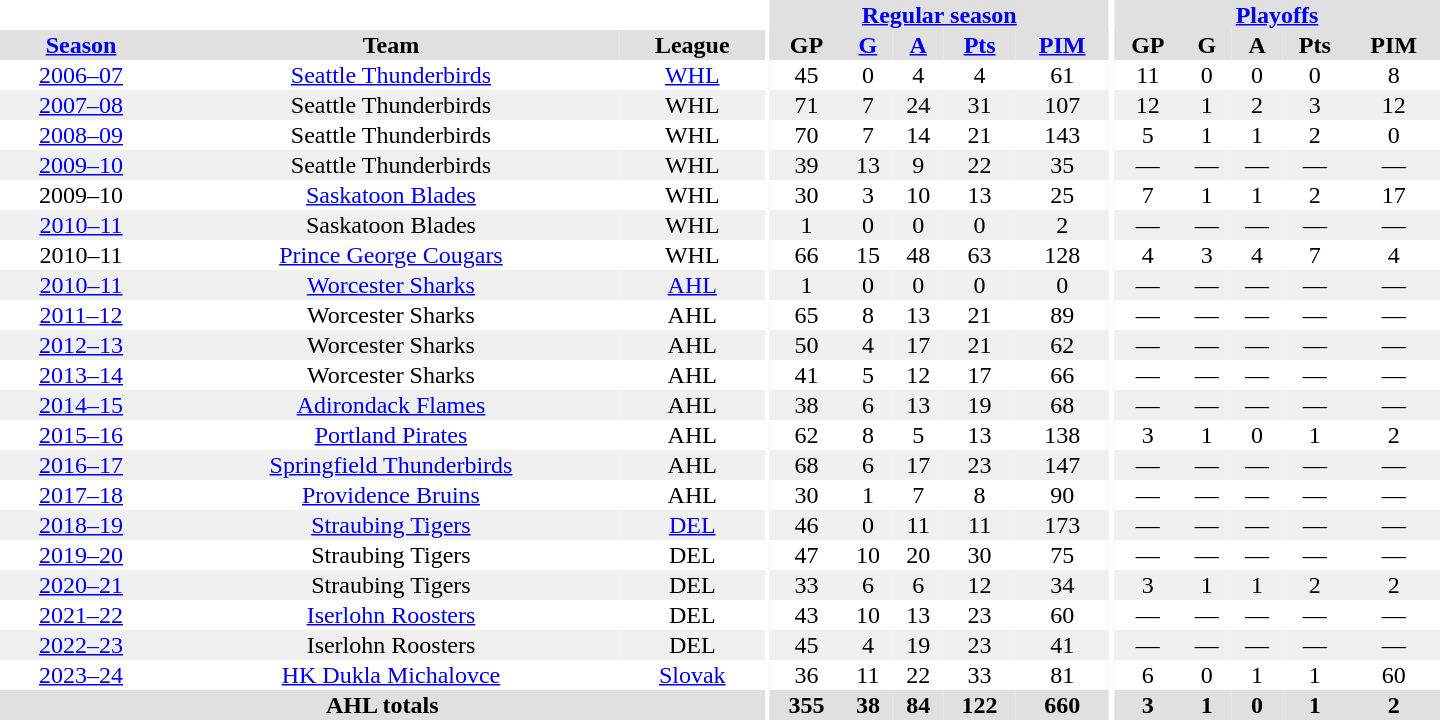<table border="0" cellpadding="1" cellspacing="0" style="text-align:center; width:60em">
<tr bgcolor="#e0e0e0">
<th colspan="3" bgcolor="#ffffff"></th>
<th rowspan="100" bgcolor="#ffffff"></th>
<th colspan="5"><a href='#'>Regular season</a></th>
<th rowspan="100" bgcolor="#ffffff"></th>
<th colspan="5"><a href='#'>Playoffs</a></th>
</tr>
<tr bgcolor="#e0e0e0">
<th><a href='#'>Season</a></th>
<th>Team</th>
<th>League</th>
<th>GP</th>
<th><a href='#'>G</a></th>
<th><a href='#'>A</a></th>
<th><a href='#'>Pts</a></th>
<th><a href='#'>PIM</a></th>
<th>GP</th>
<th>G</th>
<th>A</th>
<th>Pts</th>
<th>PIM</th>
</tr>
<tr>
<td><a href='#'>2006–07</a></td>
<td><a href='#'>Seattle Thunderbirds</a></td>
<td><a href='#'>WHL</a></td>
<td>45</td>
<td>0</td>
<td>4</td>
<td>4</td>
<td>61</td>
<td>11</td>
<td>0</td>
<td>0</td>
<td>0</td>
<td>8</td>
</tr>
<tr bgcolor="#f0f0f0">
<td><a href='#'>2007–08</a></td>
<td>Seattle Thunderbirds</td>
<td>WHL</td>
<td>71</td>
<td>7</td>
<td>24</td>
<td>31</td>
<td>107</td>
<td>12</td>
<td>1</td>
<td>2</td>
<td>3</td>
<td>12</td>
</tr>
<tr>
<td><a href='#'>2008–09</a></td>
<td>Seattle Thunderbirds</td>
<td>WHL</td>
<td>70</td>
<td>7</td>
<td>14</td>
<td>21</td>
<td>143</td>
<td>5</td>
<td>1</td>
<td>1</td>
<td>2</td>
<td>0</td>
</tr>
<tr bgcolor="#f0f0f0">
<td><a href='#'>2009–10</a></td>
<td>Seattle Thunderbirds</td>
<td>WHL</td>
<td>39</td>
<td>13</td>
<td>9</td>
<td>22</td>
<td>35</td>
<td>—</td>
<td>—</td>
<td>—</td>
<td>—</td>
<td>—</td>
</tr>
<tr>
<td>2009–10</td>
<td><a href='#'>Saskatoon Blades</a></td>
<td>WHL</td>
<td>30</td>
<td>3</td>
<td>10</td>
<td>13</td>
<td>25</td>
<td>7</td>
<td>1</td>
<td>1</td>
<td>2</td>
<td>17</td>
</tr>
<tr bgcolor="#f0f0f0">
<td><a href='#'>2010–11</a></td>
<td>Saskatoon Blades</td>
<td>WHL</td>
<td>1</td>
<td>0</td>
<td>0</td>
<td>0</td>
<td>2</td>
<td>—</td>
<td>—</td>
<td>—</td>
<td>—</td>
<td>—</td>
</tr>
<tr>
<td>2010–11</td>
<td><a href='#'>Prince George Cougars</a></td>
<td>WHL</td>
<td>66</td>
<td>15</td>
<td>48</td>
<td>63</td>
<td>128</td>
<td>4</td>
<td>3</td>
<td>4</td>
<td>7</td>
<td>4</td>
</tr>
<tr bgcolor="#f0f0f0">
<td><a href='#'>2010–11</a></td>
<td><a href='#'>Worcester Sharks</a></td>
<td><a href='#'>AHL</a></td>
<td>1</td>
<td>0</td>
<td>0</td>
<td>0</td>
<td>0</td>
<td>—</td>
<td>—</td>
<td>—</td>
<td>—</td>
<td>—</td>
</tr>
<tr>
<td><a href='#'>2011–12</a></td>
<td>Worcester Sharks</td>
<td>AHL</td>
<td>65</td>
<td>8</td>
<td>13</td>
<td>21</td>
<td>89</td>
<td>—</td>
<td>—</td>
<td>—</td>
<td>—</td>
<td>—</td>
</tr>
<tr bgcolor="#f0f0f0">
<td><a href='#'>2012–13</a></td>
<td>Worcester Sharks</td>
<td>AHL</td>
<td>50</td>
<td>4</td>
<td>17</td>
<td>21</td>
<td>62</td>
<td>—</td>
<td>—</td>
<td>—</td>
<td>—</td>
<td>—</td>
</tr>
<tr>
<td><a href='#'>2013–14</a></td>
<td>Worcester Sharks</td>
<td>AHL</td>
<td>41</td>
<td>5</td>
<td>12</td>
<td>17</td>
<td>66</td>
<td>—</td>
<td>—</td>
<td>—</td>
<td>—</td>
<td>—</td>
</tr>
<tr bgcolor="#f0f0f0">
<td><a href='#'>2014–15</a></td>
<td><a href='#'>Adirondack Flames</a></td>
<td>AHL</td>
<td>38</td>
<td>6</td>
<td>13</td>
<td>19</td>
<td>68</td>
<td>—</td>
<td>—</td>
<td>—</td>
<td>—</td>
<td>—</td>
</tr>
<tr>
<td><a href='#'>2015–16</a></td>
<td><a href='#'>Portland Pirates</a></td>
<td>AHL</td>
<td>62</td>
<td>8</td>
<td>5</td>
<td>13</td>
<td>138</td>
<td>3</td>
<td>1</td>
<td>0</td>
<td>1</td>
<td>2</td>
</tr>
<tr bgcolor="#f0f0f0">
<td><a href='#'>2016–17</a></td>
<td><a href='#'>Springfield Thunderbirds</a></td>
<td>AHL</td>
<td>68</td>
<td>6</td>
<td>17</td>
<td>23</td>
<td>147</td>
<td>—</td>
<td>—</td>
<td>—</td>
<td>—</td>
<td>—</td>
</tr>
<tr>
<td><a href='#'>2017–18</a></td>
<td><a href='#'>Providence Bruins</a></td>
<td>AHL</td>
<td>30</td>
<td>1</td>
<td>7</td>
<td>8</td>
<td>90</td>
<td>—</td>
<td>—</td>
<td>—</td>
<td>—</td>
<td>—</td>
</tr>
<tr bgcolor="#f0f0f0">
<td><a href='#'>2018–19</a></td>
<td><a href='#'>Straubing Tigers</a></td>
<td><a href='#'>DEL</a></td>
<td>46</td>
<td>0</td>
<td>11</td>
<td>11</td>
<td>173</td>
<td>—</td>
<td>—</td>
<td>—</td>
<td>—</td>
<td>—</td>
</tr>
<tr>
<td><a href='#'>2019–20</a></td>
<td>Straubing Tigers</td>
<td>DEL</td>
<td>47</td>
<td>10</td>
<td>20</td>
<td>30</td>
<td>75</td>
<td>—</td>
<td>—</td>
<td>—</td>
<td>—</td>
<td>—</td>
</tr>
<tr bgcolor="#f0f0f0">
<td><a href='#'>2020–21</a></td>
<td>Straubing Tigers</td>
<td>DEL</td>
<td>33</td>
<td>6</td>
<td>6</td>
<td>12</td>
<td>34</td>
<td>3</td>
<td>1</td>
<td>1</td>
<td>2</td>
<td>2</td>
</tr>
<tr>
<td><a href='#'>2021–22</a></td>
<td><a href='#'>Iserlohn Roosters</a></td>
<td>DEL</td>
<td>43</td>
<td>10</td>
<td>13</td>
<td>23</td>
<td>60</td>
<td>—</td>
<td>—</td>
<td>—</td>
<td>—</td>
<td>—</td>
</tr>
<tr bgcolor="#f0f0f0">
<td><a href='#'>2022–23</a></td>
<td>Iserlohn Roosters</td>
<td>DEL</td>
<td>45</td>
<td>4</td>
<td>19</td>
<td>23</td>
<td>41</td>
<td>—</td>
<td>—</td>
<td>—</td>
<td>—</td>
<td>—</td>
</tr>
<tr>
<td><a href='#'>2023–24</a></td>
<td><a href='#'>HK Dukla Michalovce</a></td>
<td><a href='#'>Slovak</a></td>
<td>36</td>
<td>11</td>
<td>22</td>
<td>33</td>
<td>81</td>
<td>6</td>
<td>0</td>
<td>1</td>
<td>1</td>
<td>60</td>
</tr>
<tr bgcolor="#e0e0e0">
<th colspan="3">AHL totals</th>
<th>355</th>
<th>38</th>
<th>84</th>
<th>122</th>
<th>660</th>
<th>3</th>
<th>1</th>
<th>0</th>
<th>1</th>
<th>2</th>
</tr>
</table>
